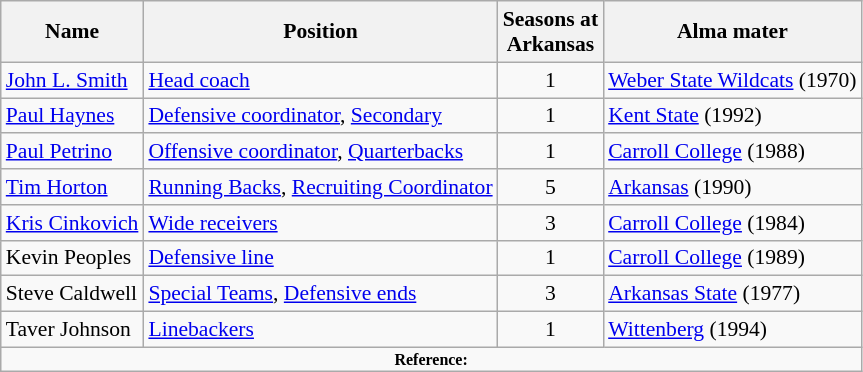<table class="wikitable" border="1" style="font-size:90%;">
<tr>
<th>Name</th>
<th>Position</th>
<th>Seasons at<br>Arkansas</th>
<th>Alma mater</th>
</tr>
<tr>
<td><a href='#'>John L. Smith</a></td>
<td><a href='#'>Head coach</a></td>
<td align=center>1</td>
<td><a href='#'>Weber State Wildcats</a> (1970)</td>
</tr>
<tr>
<td><a href='#'>Paul Haynes</a></td>
<td><a href='#'>Defensive coordinator</a>, <a href='#'>Secondary</a></td>
<td align=center>1</td>
<td><a href='#'>Kent State</a> (1992)</td>
</tr>
<tr>
<td><a href='#'>Paul Petrino</a></td>
<td><a href='#'>Offensive coordinator</a>, <a href='#'>Quarterbacks</a></td>
<td align=center>1</td>
<td><a href='#'>Carroll College</a> (1988)</td>
</tr>
<tr>
<td><a href='#'>Tim Horton</a></td>
<td><a href='#'>Running Backs</a>, <a href='#'>Recruiting Coordinator</a></td>
<td align=center>5</td>
<td><a href='#'>Arkansas</a> (1990)</td>
</tr>
<tr>
<td><a href='#'>Kris Cinkovich</a></td>
<td><a href='#'>Wide receivers</a></td>
<td align=center>3</td>
<td><a href='#'>Carroll College</a> (1984)</td>
</tr>
<tr>
<td>Kevin Peoples</td>
<td><a href='#'>Defensive line</a></td>
<td align=center>1</td>
<td><a href='#'>Carroll College</a> (1989)</td>
</tr>
<tr>
<td>Steve Caldwell</td>
<td><a href='#'>Special Teams</a>, <a href='#'>Defensive ends</a></td>
<td align=center>3</td>
<td><a href='#'>Arkansas State</a> (1977)</td>
</tr>
<tr>
<td>Taver Johnson</td>
<td><a href='#'>Linebackers</a></td>
<td align=center>1</td>
<td><a href='#'>Wittenberg</a> (1994)</td>
</tr>
<tr>
<td colspan="4" style="font-size: 8pt" align="center"><strong>Reference:</strong></td>
</tr>
</table>
